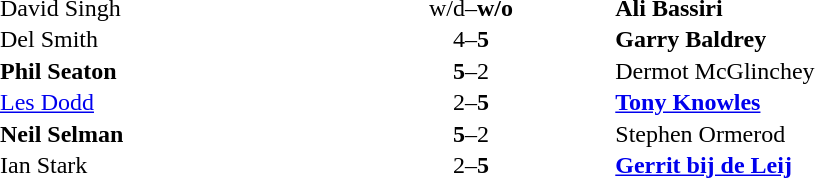<table width="50%" cellspacing="1">
<tr>
<th width=35%></th>
<th width=30%></th>
<th width=35%></th>
</tr>
<tr>
<td> David Singh</td>
<td align="center">w/d–<strong>w/o</strong></td>
<td> <strong>Ali Bassiri</strong></td>
</tr>
<tr>
<td> Del Smith</td>
<td align="center">4–<strong>5</strong></td>
<td> <strong>Garry Baldrey</strong></td>
</tr>
<tr>
<td> <strong>Phil Seaton</strong></td>
<td align="center"><strong>5</strong>–2</td>
<td> Dermot McGlinchey</td>
</tr>
<tr>
<td> <a href='#'>Les Dodd</a></td>
<td align="center">2–<strong>5</strong></td>
<td> <strong><a href='#'>Tony Knowles</a></strong></td>
</tr>
<tr>
<td> <strong>Neil Selman</strong></td>
<td align="center"><strong>5</strong>–2</td>
<td> Stephen Ormerod</td>
</tr>
<tr>
<td> Ian Stark</td>
<td align="center">2–<strong>5</strong></td>
<td> <strong><a href='#'>Gerrit bij de Leij</a></strong></td>
</tr>
</table>
